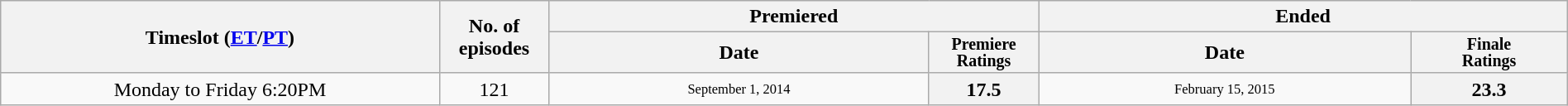<table class="wikitable plainrowheaders" style="text-align:center; width:100%;">
<tr>
<th scope="col" style="width:28%;" rowspan="2">Timeslot (<a href='#'>ET</a>/<a href='#'>PT</a>)</th>
<th scope="col" style="width:7%;" rowspan="2">No. of<br>episodes</th>
<th scope="col" colspan=2>Premiered</th>
<th scope="col" colspan=2>Ended</th>
</tr>
<tr>
<th scope="col">Date</th>
<th scope="col" span style="width:7%; font-size:smaller; line-height:100%;">Premiere<br>Ratings</th>
<th scope="col">Date</th>
<th scope="col" span style="width:10%; font-size:smaller; line-height:100%;">Finale<br>Ratings</th>
</tr>
<tr>
<td>Monday to Friday 6:20PM</td>
<td>121</td>
<td style="font-size:11px;line-height:110%">September 1, 2014</td>
<th>17.5</th>
<td style="font-size:11px;line-height:110%">February 15, 2015</td>
<th>23.3</th>
</tr>
</table>
